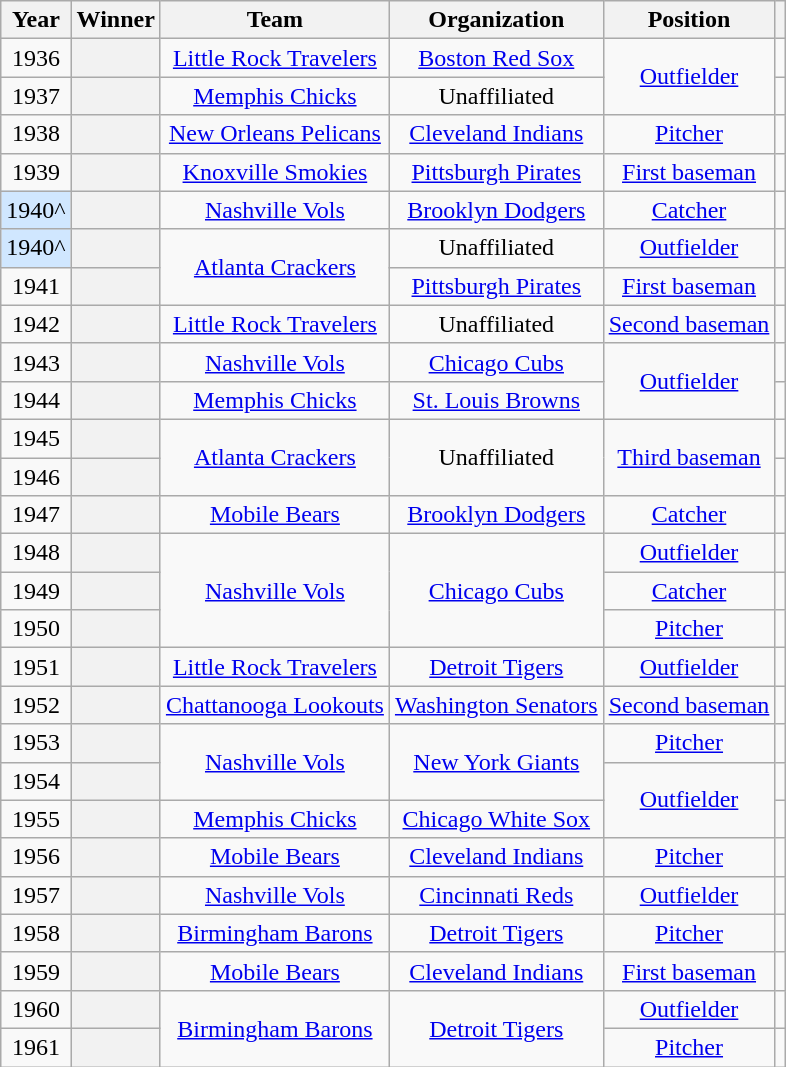<table class="wikitable sortable plainrowheaders" style="text-align:center">
<tr>
<th scope="col">Year</th>
<th scope="col">Winner</th>
<th scope="col">Team</th>
<th scope="col">Organization</th>
<th scope="col">Position</th>
<th scope="col" class="unsortable"></th>
</tr>
<tr>
<td>1936</td>
<th scope="row" style="text-align:center"></th>
<td><a href='#'>Little Rock Travelers</a></td>
<td><a href='#'>Boston Red Sox</a></td>
<td rowspan="2"><a href='#'>Outfielder</a></td>
<td></td>
</tr>
<tr>
<td>1937</td>
<th scope="row" style="text-align:center"></th>
<td><a href='#'>Memphis Chicks</a></td>
<td>Unaffiliated</td>
<td></td>
</tr>
<tr>
<td>1938</td>
<th scope="row" style="text-align:center"></th>
<td><a href='#'>New Orleans Pelicans</a></td>
<td><a href='#'>Cleveland Indians</a></td>
<td><a href='#'>Pitcher</a></td>
<td></td>
</tr>
<tr>
<td>1939</td>
<th scope="row" style="text-align:center"></th>
<td><a href='#'>Knoxville Smokies</a></td>
<td><a href='#'>Pittsburgh Pirates</a></td>
<td><a href='#'>First baseman</a></td>
<td></td>
</tr>
<tr>
<td style="background-color:#D0E7FF;">1940^</td>
<th scope="row" style="text-align:center"></th>
<td><a href='#'>Nashville Vols</a></td>
<td><a href='#'>Brooklyn Dodgers</a></td>
<td><a href='#'>Catcher</a></td>
<td></td>
</tr>
<tr>
<td style="background-color:#D0E7FF;">1940^</td>
<th scope="row" style="text-align:center"></th>
<td rowspan="2"><a href='#'>Atlanta Crackers</a></td>
<td>Unaffiliated</td>
<td><a href='#'>Outfielder</a></td>
<td></td>
</tr>
<tr>
<td>1941</td>
<th scope="row" style="text-align:center"></th>
<td><a href='#'>Pittsburgh Pirates</a></td>
<td><a href='#'>First baseman</a></td>
<td></td>
</tr>
<tr>
<td>1942</td>
<th scope="row" style="text-align:center"></th>
<td><a href='#'>Little Rock Travelers</a></td>
<td>Unaffiliated</td>
<td><a href='#'>Second baseman</a></td>
<td></td>
</tr>
<tr>
<td>1943</td>
<th scope="row" style="text-align:center"></th>
<td><a href='#'>Nashville Vols</a></td>
<td><a href='#'>Chicago Cubs</a></td>
<td rowspan="2"><a href='#'>Outfielder</a></td>
<td></td>
</tr>
<tr>
<td>1944</td>
<th scope="row" style="text-align:center"></th>
<td><a href='#'>Memphis Chicks</a></td>
<td><a href='#'>St. Louis Browns</a></td>
<td></td>
</tr>
<tr>
<td>1945</td>
<th scope="row" style="text-align:center"> </th>
<td rowspan="2"><a href='#'>Atlanta Crackers</a></td>
<td rowspan="2">Unaffiliated</td>
<td rowspan="2"><a href='#'>Third baseman</a></td>
<td></td>
</tr>
<tr>
<td>1946</td>
<th scope="row" style="text-align:center"> </th>
<td></td>
</tr>
<tr>
<td>1947</td>
<th scope="row" style="text-align:center"></th>
<td><a href='#'>Mobile Bears</a></td>
<td><a href='#'>Brooklyn Dodgers</a></td>
<td><a href='#'>Catcher</a></td>
<td></td>
</tr>
<tr>
<td>1948</td>
<th scope="row" style="text-align:center"></th>
<td rowspan="3"><a href='#'>Nashville Vols</a></td>
<td rowspan="3"><a href='#'>Chicago Cubs</a></td>
<td><a href='#'>Outfielder</a></td>
<td></td>
</tr>
<tr>
<td>1949</td>
<th scope="row" style="text-align:center"></th>
<td><a href='#'>Catcher</a></td>
<td></td>
</tr>
<tr>
<td>1950</td>
<th scope="row" style="text-align:center"></th>
<td><a href='#'>Pitcher</a></td>
<td></td>
</tr>
<tr>
<td>1951</td>
<th scope="row" style="text-align:center"></th>
<td><a href='#'>Little Rock Travelers</a></td>
<td><a href='#'>Detroit Tigers</a></td>
<td><a href='#'>Outfielder</a></td>
<td></td>
</tr>
<tr>
<td>1952</td>
<th scope="row" style="text-align:center"></th>
<td><a href='#'>Chattanooga Lookouts</a></td>
<td><a href='#'>Washington Senators</a></td>
<td><a href='#'>Second baseman</a></td>
<td></td>
</tr>
<tr>
<td>1953</td>
<th scope="row" style="text-align:center"></th>
<td rowspan="2"><a href='#'>Nashville Vols</a></td>
<td rowspan="2"><a href='#'>New York Giants</a></td>
<td><a href='#'>Pitcher</a></td>
<td></td>
</tr>
<tr>
<td>1954</td>
<th scope="row" style="text-align:center"></th>
<td rowspan="2"><a href='#'>Outfielder</a></td>
<td></td>
</tr>
<tr>
<td>1955</td>
<th scope="row" style="text-align:center"></th>
<td><a href='#'>Memphis Chicks</a></td>
<td><a href='#'>Chicago White Sox</a></td>
<td></td>
</tr>
<tr>
<td>1956</td>
<th scope="row" style="text-align:center"></th>
<td><a href='#'>Mobile Bears</a></td>
<td><a href='#'>Cleveland Indians</a></td>
<td><a href='#'>Pitcher</a></td>
<td></td>
</tr>
<tr>
<td>1957</td>
<th scope="row" style="text-align:center"> </th>
<td><a href='#'>Nashville Vols</a></td>
<td><a href='#'>Cincinnati Reds</a></td>
<td><a href='#'>Outfielder</a></td>
<td></td>
</tr>
<tr>
<td>1958</td>
<th scope="row" style="text-align:center"></th>
<td><a href='#'>Birmingham Barons</a></td>
<td><a href='#'>Detroit Tigers</a></td>
<td><a href='#'>Pitcher</a></td>
<td></td>
</tr>
<tr>
<td>1959</td>
<th scope="row" style="text-align:center"></th>
<td><a href='#'>Mobile Bears</a></td>
<td><a href='#'>Cleveland Indians</a></td>
<td><a href='#'>First baseman</a></td>
<td></td>
</tr>
<tr>
<td>1960</td>
<th scope="row" style="text-align:center"> </th>
<td rowspan="2"><a href='#'>Birmingham Barons</a></td>
<td rowspan="2"><a href='#'>Detroit Tigers</a></td>
<td><a href='#'>Outfielder</a></td>
<td></td>
</tr>
<tr>
<td>1961</td>
<th scope="row" style="text-align:center"></th>
<td><a href='#'>Pitcher</a></td>
<td></td>
</tr>
</table>
